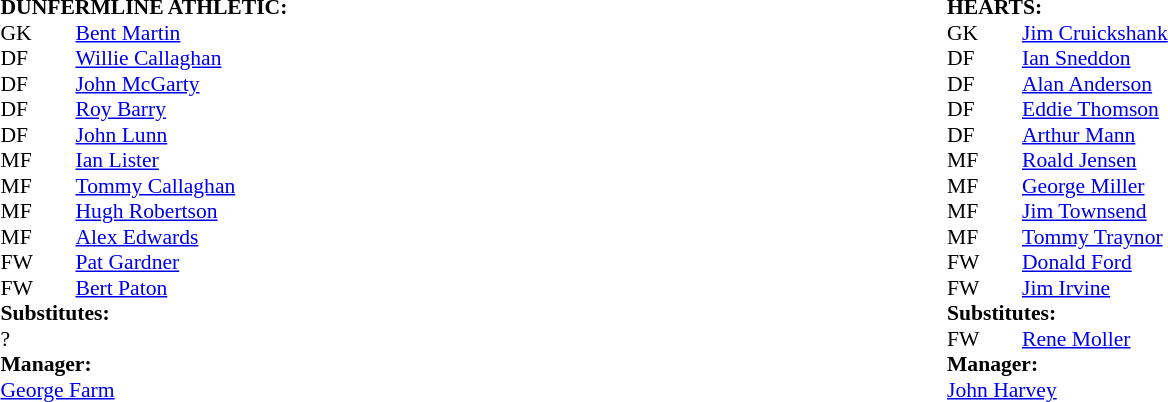<table width="100%">
<tr>
<td valign="top" width="50%"><br><table style="font-size: 90%" cellspacing="0" cellpadding="0">
<tr>
<td colspan="4"><strong>DUNFERMLINE ATHLETIC:</strong></td>
</tr>
<tr>
<th width="25"></th>
<th width="25"></th>
</tr>
<tr>
<td>GK</td>
<td></td>
<td> <a href='#'>Bent Martin</a></td>
</tr>
<tr>
<td>DF</td>
<td></td>
<td> <a href='#'>Willie Callaghan</a></td>
</tr>
<tr>
<td>DF</td>
<td></td>
<td> <a href='#'>John McGarty</a></td>
</tr>
<tr>
<td>DF</td>
<td></td>
<td> <a href='#'>Roy Barry</a></td>
</tr>
<tr>
<td>DF</td>
<td></td>
<td> <a href='#'>John Lunn</a></td>
</tr>
<tr>
<td>MF</td>
<td></td>
<td> <a href='#'>Ian Lister</a></td>
</tr>
<tr>
<td>MF</td>
<td></td>
<td> <a href='#'>Tommy Callaghan</a></td>
</tr>
<tr>
<td>MF</td>
<td></td>
<td> <a href='#'>Hugh Robertson</a></td>
</tr>
<tr>
<td>MF</td>
<td></td>
<td> <a href='#'>Alex Edwards</a></td>
</tr>
<tr>
<td>FW</td>
<td></td>
<td> <a href='#'>Pat Gardner</a></td>
</tr>
<tr>
<td>FW</td>
<td></td>
<td> <a href='#'>Bert Paton</a></td>
</tr>
<tr>
<td colspan=4><strong>Substitutes:</strong></td>
</tr>
<tr>
<td>?</td>
</tr>
<tr>
<td colspan=4><strong>Manager:</strong></td>
</tr>
<tr>
<td colspan="4"> <a href='#'>George Farm</a></td>
</tr>
</table>
</td>
<td valign="top" width="50%"><br><table style="font-size: 90%" cellspacing="0" cellpadding="0">
<tr>
<td colspan="4"><strong>HEARTS:</strong></td>
</tr>
<tr>
<th width="25"></th>
<th width="25"></th>
</tr>
<tr>
<td>GK</td>
<td></td>
<td> <a href='#'>Jim Cruickshank</a></td>
</tr>
<tr>
<td>DF</td>
<td></td>
<td> <a href='#'>Ian Sneddon</a></td>
</tr>
<tr>
<td>DF</td>
<td></td>
<td> <a href='#'>Alan Anderson</a></td>
</tr>
<tr>
<td>DF</td>
<td></td>
<td> <a href='#'>Eddie Thomson</a></td>
</tr>
<tr>
<td>DF</td>
<td></td>
<td> <a href='#'>Arthur Mann</a></td>
</tr>
<tr>
<td>MF</td>
<td></td>
<td> <a href='#'>Roald Jensen</a></td>
<td></td>
<td></td>
</tr>
<tr>
<td>MF</td>
<td></td>
<td> <a href='#'>George Miller</a></td>
</tr>
<tr>
<td>MF</td>
<td></td>
<td> <a href='#'>Jim Townsend</a></td>
</tr>
<tr>
<td>MF</td>
<td></td>
<td> <a href='#'>Tommy Traynor</a></td>
</tr>
<tr>
<td>FW</td>
<td></td>
<td> <a href='#'>Donald Ford</a></td>
</tr>
<tr>
<td>FW</td>
<td></td>
<td> <a href='#'>Jim Irvine</a></td>
</tr>
<tr>
<td colspan=4><strong>Substitutes:</strong></td>
</tr>
<tr>
<td>FW</td>
<td></td>
<td> <a href='#'>Rene Moller</a></td>
<td></td>
<td></td>
</tr>
<tr>
<td colspan=4><strong>Manager:</strong></td>
</tr>
<tr>
<td colspan="4"> <a href='#'>John Harvey</a></td>
</tr>
</table>
</td>
</tr>
</table>
